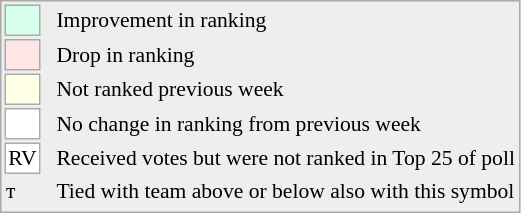<table style="font-size:90%; border:1px solid #aaa; white-space:nowrap; background:#eee;">
<tr>
<td style="background:#d8ffeb; width:20px; border:1px solid #aaa;"> </td>
<td rowspan=6> </td>
<td>Improvement in ranking</td>
</tr>
<tr>
<td style="background:#ffe6e6; width:20px; border:1px solid #aaa;"> </td>
<td>Drop in ranking</td>
</tr>
<tr>
<td style="background:#ffffe6; width:20px; border:1px solid #aaa;"> </td>
<td>Not ranked previous week</td>
</tr>
<tr>
<td style="background:#fff; width:20px; border:1px solid #aaa;"> </td>
<td>No change in ranking from previous week</td>
</tr>
<tr>
<td style="text-align:center; width:20px; border:1px solid #aaa; background:white;">RV</td>
<td>Received votes but were not ranked in Top 25 of poll</td>
</tr>
<tr>
<td>т</td>
<td>Tied with team above or below also with this symbol</td>
</tr>
<tr>
</tr>
</table>
